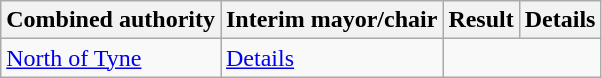<table class="wikitable">
<tr>
<th scope="col">Combined authority</th>
<th scope="col" colspan=2>Interim mayor/chair</th>
<th scope="col" colspan=2>Result</th>
<th scope="col">Details</th>
</tr>
<tr>
<td scope="row" style="text-align: left;"><a href='#'>North of Tyne</a><br>
</td>
<td><a href='#'>Details</a></td>
</tr>
</table>
